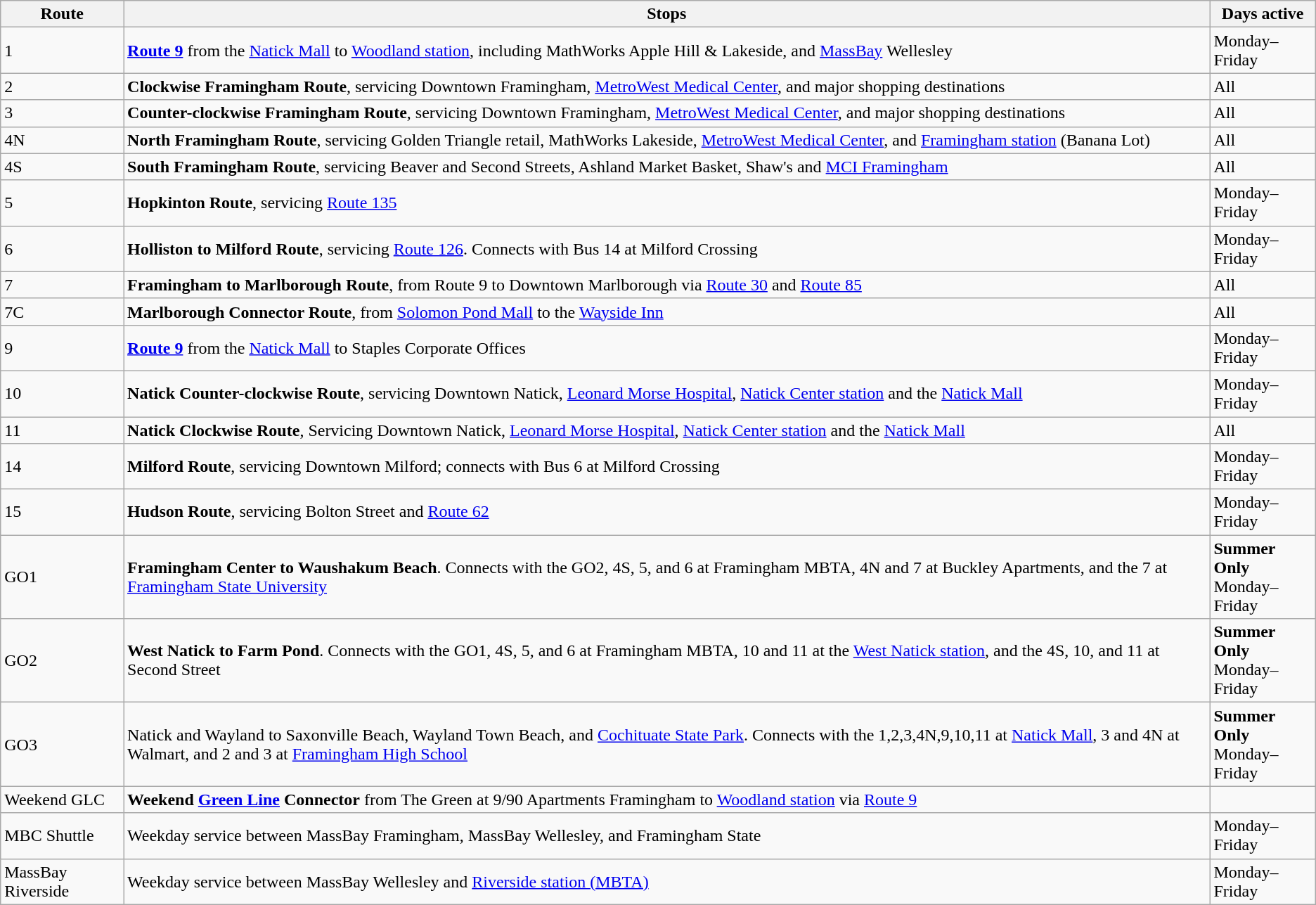<table class="wikitable" style="text-align:left">
<tr>
<th>Route</th>
<th>Stops</th>
<th>Days active</th>
</tr>
<tr>
<td>1</td>
<td><strong><a href='#'>Route 9</a></strong> from the <a href='#'>Natick Mall</a> to <a href='#'>Woodland station</a>, including MathWorks Apple Hill & Lakeside, and <a href='#'>MassBay</a> Wellesley</td>
<td>Monday–Friday</td>
</tr>
<tr>
<td>2</td>
<td><strong>Clockwise Framingham Route</strong>, servicing Downtown Framingham, <a href='#'>MetroWest Medical Center</a>, and major shopping destinations</td>
<td>All</td>
</tr>
<tr>
<td>3</td>
<td><strong>Counter-clockwise Framingham Route</strong>, servicing Downtown Framingham, <a href='#'>MetroWest Medical Center</a>, and major shopping destinations</td>
<td>All</td>
</tr>
<tr>
<td>4N</td>
<td><strong>North Framingham Route</strong>, servicing Golden Triangle retail, MathWorks Lakeside, <a href='#'>MetroWest Medical Center</a>, and <a href='#'>Framingham station</a> (Banana Lot)</td>
<td>All</td>
</tr>
<tr>
<td>4S</td>
<td><strong>South Framingham Route</strong>, servicing Beaver and Second Streets, Ashland Market Basket, Shaw's and <a href='#'>MCI Framingham</a></td>
<td>All</td>
</tr>
<tr>
<td>5</td>
<td><strong>Hopkinton Route</strong>, servicing <a href='#'>Route 135</a></td>
<td>Monday–Friday</td>
</tr>
<tr>
<td>6</td>
<td><strong>Holliston to Milford Route</strong>, servicing <a href='#'>Route 126</a>. Connects with Bus 14 at Milford Crossing</td>
<td>Monday–Friday</td>
</tr>
<tr>
<td>7</td>
<td><strong>Framingham to Marlborough Route</strong>, from Route 9 to Downtown Marlborough via <a href='#'>Route 30</a> and <a href='#'>Route 85</a></td>
<td>All</td>
</tr>
<tr>
<td>7C</td>
<td><strong>Marlborough Connector Route</strong>, from <a href='#'>Solomon Pond Mall</a> to the <a href='#'>Wayside Inn</a></td>
<td>All</td>
</tr>
<tr>
<td>9</td>
<td><strong><a href='#'>Route 9</a></strong> from the <a href='#'>Natick Mall</a> to Staples Corporate Offices</td>
<td>Monday–Friday</td>
</tr>
<tr>
<td>10</td>
<td><strong>Natick Counter-clockwise Route</strong>, servicing Downtown Natick, <a href='#'>Leonard Morse Hospital</a>, <a href='#'>Natick Center station</a> and the <a href='#'>Natick Mall</a></td>
<td>Monday–Friday</td>
</tr>
<tr>
<td>11</td>
<td><strong>Natick Clockwise Route</strong>, Servicing Downtown Natick, <a href='#'>Leonard Morse Hospital</a>, <a href='#'>Natick Center station</a> and the <a href='#'>Natick Mall</a></td>
<td>All</td>
</tr>
<tr>
<td>14</td>
<td><strong>Milford Route</strong>, servicing Downtown Milford; connects with Bus 6 at Milford Crossing</td>
<td>Monday–Friday</td>
</tr>
<tr>
<td>15</td>
<td><strong>Hudson Route</strong>, servicing Bolton Street and <a href='#'>Route 62</a></td>
<td>Monday–Friday</td>
</tr>
<tr>
<td>GO1</td>
<td><strong>Framingham Center to Waushakum Beach</strong>. Connects with the GO2, 4S, 5, and 6 at Framingham MBTA, 4N and 7 at Buckley Apartments, and the 7 at <a href='#'>Framingham State University</a></td>
<td><strong>Summer Only</strong><br>Monday–Friday</td>
</tr>
<tr>
<td>GO2</td>
<td><strong>West Natick to Farm Pond</strong>. Connects with the GO1, 4S, 5, and 6 at Framingham MBTA, 10 and 11 at the <a href='#'>West Natick station</a>, and the 4S, 10, and 11 at Second Street</td>
<td><strong>Summer Only</strong><br>Monday–Friday</td>
</tr>
<tr>
<td>GO3</td>
<td>Natick and Wayland to Saxonville Beach, Wayland Town Beach, and <a href='#'>Cochituate State Park</a>. Connects with the 1,2,3,4N,9,10,11 at <a href='#'>Natick Mall</a>, 3 and 4N at Walmart, and 2 and 3 at <a href='#'>Framingham High School</a></td>
<td><strong>Summer Only</strong><br>Monday–Friday</td>
</tr>
<tr>
<td>Weekend GLC</td>
<td><strong>Weekend <a href='#'>Green Line</a> Connector</strong> from The Green at 9/90 Apartments Framingham to <a href='#'>Woodland station</a> via <a href='#'>Route 9</a></td>
<td></td>
</tr>
<tr>
<td>MBC Shuttle</td>
<td>Weekday service between MassBay Framingham, MassBay Wellesley, and Framingham State</td>
<td>Monday–Friday</td>
</tr>
<tr>
<td>MassBay Riverside</td>
<td>Weekday service between MassBay Wellesley and <a href='#'>Riverside station (MBTA)</a></td>
<td>Monday–Friday</td>
</tr>
</table>
